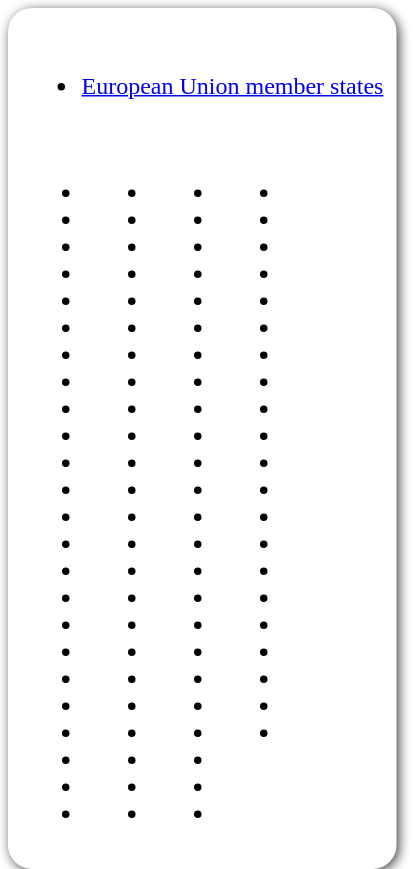<table style="border-radius:1em; box-shadow:0.1em 0.1em 0.5em rgba(0,0,0,0.75); background:white; border:1px solid white; padding:5px;">
<tr style="vertical-align:top;">
<td><br><ul><li> <a href='#'>European Union member states</a></li></ul><table>
<tr>
<td><br><ul><li></li><li></li><li></li><li></li><li></li><li></li><li></li><li></li><li></li><li></li><li></li><li></li><li></li><li></li><li></li><li></li><li></li><li></li><li></li><li></li><li></li><li></li><li></li><li></li></ul></td>
<td valign="top"><br><ul><li></li><li></li><li></li><li></li><li></li><li></li><li></li><li></li><li></li><li></li><li></li><li></li><li></li><li></li><li></li><li></li><li></li><li></li><li></li><li></li><li></li><li></li><li></li><li></li></ul></td>
<td valign="top"><br><ul><li></li><li></li><li></li><li></li><li></li><li></li><li></li><li></li><li></li><li></li><li></li><li></li><li></li><li></li><li></li><li></li><li></li><li></li><li></li><li></li><li></li><li></li><li></li><li></li></ul></td>
<td valign="top"><br><ul><li></li><li></li><li></li><li></li><li></li><li></li><li></li><li></li><li></li><li></li><li></li><li></li><li></li><li></li><li></li><li></li><li></li><li></li><li></li><li></li><li></li></ul></td>
</tr>
</table>
</td>
</tr>
</table>
